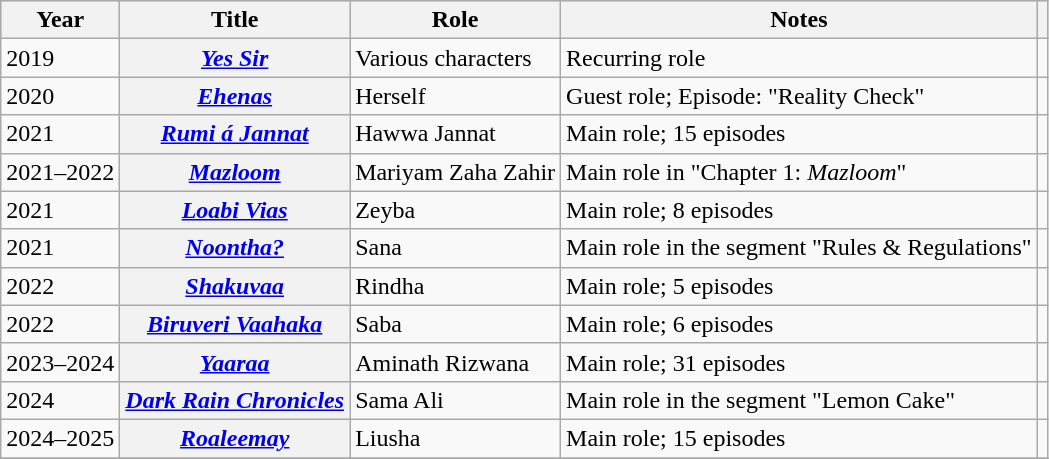<table class="wikitable sortable plainrowheaders">
<tr style="background:#ccc; text-align:center;">
<th scope="col">Year</th>
<th scope="col">Title</th>
<th scope="col">Role</th>
<th scope="col">Notes</th>
<th scope="col" class="unsortable"></th>
</tr>
<tr>
<td>2019</td>
<th scope="row"><em><a href='#'>Yes Sir</a></em></th>
<td>Various characters</td>
<td>Recurring role</td>
<td style="text-align: center;"></td>
</tr>
<tr>
<td>2020</td>
<th scope="row"><em><a href='#'>Ehenas</a></em></th>
<td>Herself</td>
<td>Guest role; Episode: "Reality Check"</td>
<td style="text-align: center;"></td>
</tr>
<tr>
<td>2021</td>
<th scope="row"><em><a href='#'>Rumi á Jannat</a></em></th>
<td>Hawwa Jannat</td>
<td>Main role; 15 episodes</td>
<td style="text-align: center;"></td>
</tr>
<tr>
<td>2021–2022</td>
<th scope="row"><em><a href='#'>Mazloom</a></em></th>
<td>Mariyam Zaha Zahir</td>
<td>Main role in "Chapter 1: <em>Mazloom</em>"</td>
<td style="text-align: center;"></td>
</tr>
<tr>
<td>2021</td>
<th scope="row"><em><a href='#'>Loabi Vias</a></em></th>
<td>Zeyba</td>
<td>Main role; 8 episodes</td>
<td style="text-align: center;"></td>
</tr>
<tr>
<td>2021</td>
<th scope="row"><em><a href='#'>Noontha?</a></em></th>
<td>Sana</td>
<td>Main role in the segment "Rules & Regulations"</td>
<td style="text-align: center;"></td>
</tr>
<tr>
<td>2022</td>
<th scope="row"><em><a href='#'>Shakuvaa</a></em></th>
<td>Rindha</td>
<td>Main role; 5 episodes</td>
<td style="text-align: center;"></td>
</tr>
<tr>
<td>2022</td>
<th scope="row"><em><a href='#'>Biruveri Vaahaka</a></em></th>
<td>Saba</td>
<td>Main role; 6 episodes</td>
<td style="text-align: center;"></td>
</tr>
<tr>
<td>2023–2024</td>
<th scope="row"><em><a href='#'>Yaaraa</a></em></th>
<td>Aminath Rizwana</td>
<td>Main role; 31 episodes</td>
<td style="text-align: center;"></td>
</tr>
<tr>
<td>2024</td>
<th scope="row"><em><a href='#'>Dark Rain Chronicles</a></em></th>
<td>Sama Ali</td>
<td>Main role in the segment "Lemon Cake"</td>
<td style="text-align: center;"></td>
</tr>
<tr>
<td>2024–2025</td>
<th scope="row"><em><a href='#'>Roaleemay</a></em></th>
<td>Liusha</td>
<td>Main role; 15 episodes</td>
<td style="text-align: center;"></td>
</tr>
<tr>
</tr>
</table>
